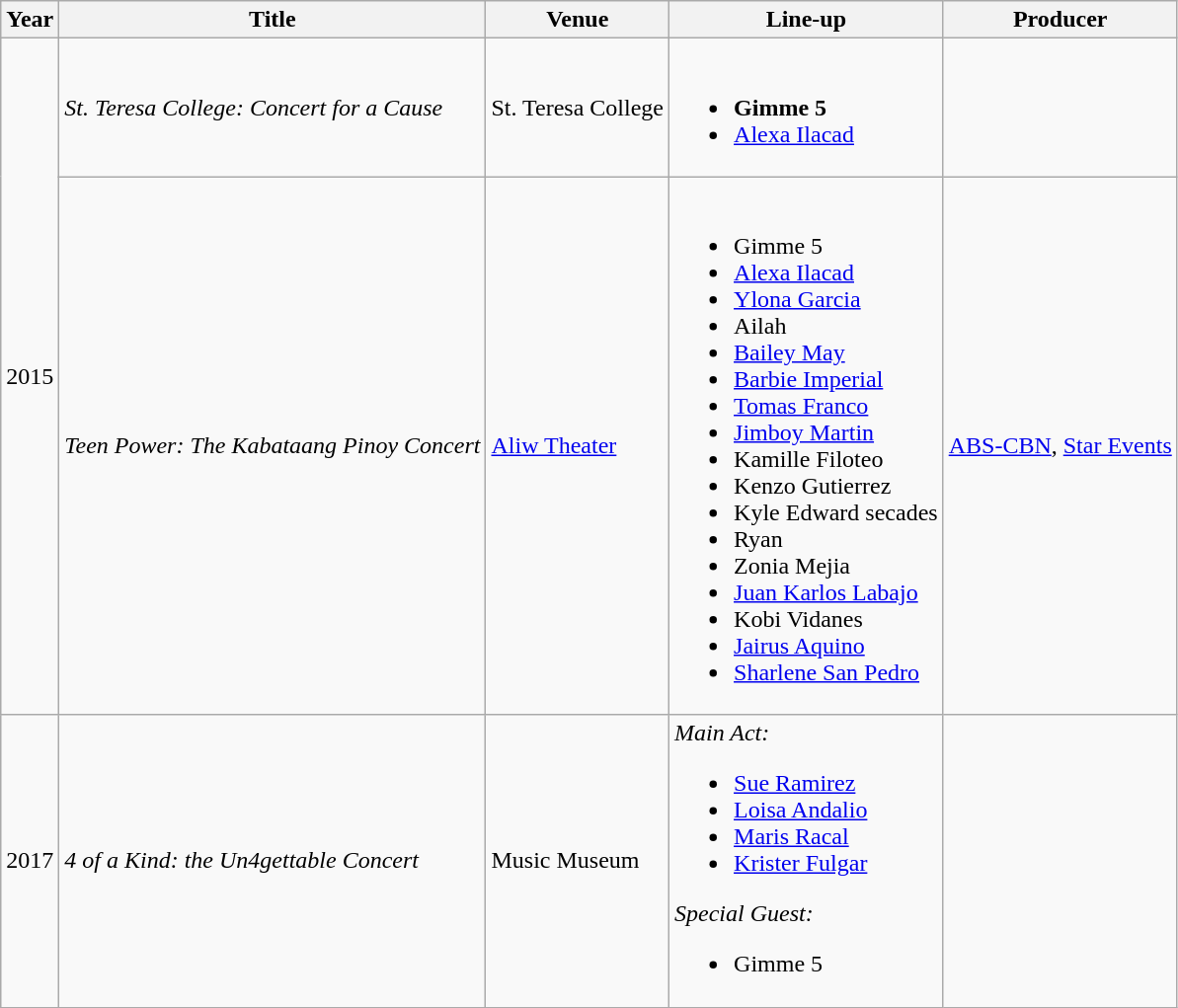<table class="wikitable">
<tr>
<th>Year</th>
<th>Title</th>
<th>Venue</th>
<th>Line-up</th>
<th>Producer</th>
</tr>
<tr>
<td rowspan="2">2015</td>
<td><em>St. Teresa College: Concert for a Cause</em></td>
<td>St. Teresa College</td>
<td><br><ul><li><strong>Gimme 5</strong></li><li><a href='#'>Alexa Ilacad</a></li></ul></td>
<td></td>
</tr>
<tr>
<td><em>Teen Power: The Kabataang Pinoy Concert</em></td>
<td><a href='#'>Aliw Theater</a></td>
<td><br><ul><li>Gimme 5</li><li><a href='#'>Alexa Ilacad</a></li><li><a href='#'>Ylona Garcia</a></li><li>Ailah</li><li><a href='#'>Bailey May</a></li><li><a href='#'>Barbie Imperial</a></li><li><a href='#'>Tomas Franco</a></li><li><a href='#'>Jimboy Martin</a></li><li>Kamille Filoteo</li><li>Kenzo Gutierrez</li><li>Kyle Edward secades</li><li>Ryan</li><li>Zonia Mejia</li><li><a href='#'>Juan Karlos Labajo</a></li><li>Kobi Vidanes</li><li><a href='#'>Jairus Aquino</a></li><li><a href='#'>Sharlene San Pedro</a></li></ul></td>
<td><a href='#'>ABS-CBN</a>, <a href='#'>Star Events</a></td>
</tr>
<tr>
<td>2017</td>
<td><em>4 of a Kind: the Un4gettable Concert</em></td>
<td>Music Museum</td>
<td><em>Main Act:</em><br><ul><li><a href='#'>Sue Ramirez</a></li><li><a href='#'>Loisa Andalio</a></li><li><a href='#'>Maris Racal</a></li><li><a href='#'>Krister Fulgar</a></li></ul><em>Special Guest:</em><ul><li>Gimme 5</li></ul></td>
<td></td>
</tr>
</table>
